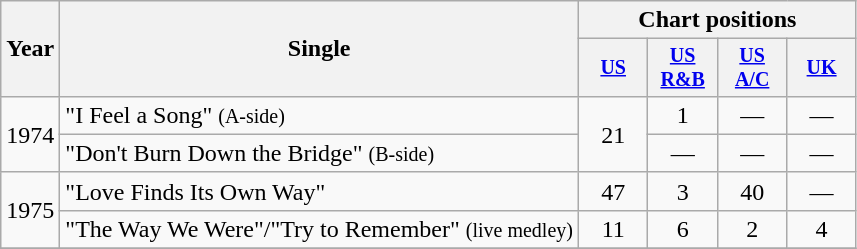<table class="wikitable" style="text-align:center;">
<tr>
<th rowspan="2">Year</th>
<th rowspan="2">Single</th>
<th colspan="4">Chart positions</th>
</tr>
<tr style="font-size:smaller;">
<th width="40"><a href='#'>US</a></th>
<th width="40"><a href='#'>US<br>R&B</a></th>
<th width="40"><a href='#'>US<br>A/C</a></th>
<th width="40"><a href='#'>UK</a></th>
</tr>
<tr>
<td rowspan="2">1974</td>
<td align="left">"I Feel a Song" <small>(A-side)</small></td>
<td rowspan="2">21</td>
<td>1</td>
<td>—</td>
<td>—</td>
</tr>
<tr>
<td align="left">"Don't Burn Down the Bridge" <small>(B-side)</small></td>
<td>—</td>
<td>—</td>
<td>—</td>
</tr>
<tr>
<td rowspan="2">1975</td>
<td align="left">"Love Finds Its Own Way"</td>
<td>47</td>
<td>3</td>
<td>40</td>
<td>—</td>
</tr>
<tr>
<td align="left">"The Way We Were"/"Try to Remember" <small>(live medley)</small></td>
<td>11</td>
<td>6</td>
<td>2</td>
<td>4</td>
</tr>
<tr>
</tr>
</table>
